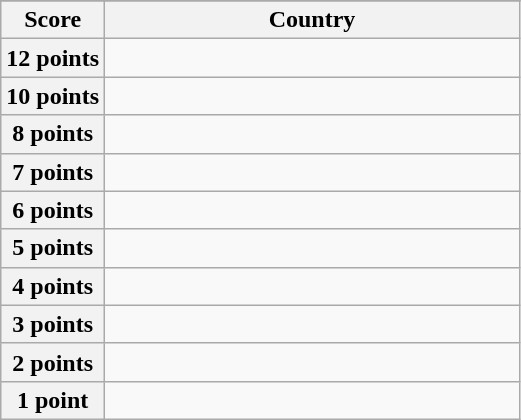<table class="wikitable">
<tr>
</tr>
<tr>
<th scope="col" width="20%">Score</th>
<th scope="col">Country</th>
</tr>
<tr>
<th scope="row">12 points</th>
<td></td>
</tr>
<tr>
<th scope="row">10 points</th>
<td></td>
</tr>
<tr>
<th scope="row">8 points</th>
<td></td>
</tr>
<tr>
<th scope="row">7 points</th>
<td></td>
</tr>
<tr>
<th scope="row">6 points</th>
<td></td>
</tr>
<tr>
<th scope="row">5 points</th>
<td></td>
</tr>
<tr>
<th scope="row">4 points</th>
<td></td>
</tr>
<tr>
<th scope="row">3 points</th>
<td></td>
</tr>
<tr>
<th scope="row">2 points</th>
<td></td>
</tr>
<tr>
<th scope="row">1 point</th>
<td></td>
</tr>
</table>
